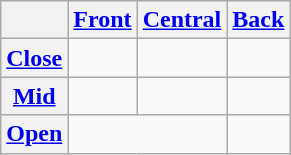<table class="wikitable" style="text-align:center">
<tr>
<th></th>
<th><a href='#'>Front</a></th>
<th><a href='#'>Central</a></th>
<th><a href='#'>Back</a></th>
</tr>
<tr>
<th><a href='#'>Close</a></th>
<td></td>
<td></td>
<td></td>
</tr>
<tr>
<th><a href='#'>Mid</a></th>
<td></td>
<td></td>
<td></td>
</tr>
<tr>
<th><a href='#'>Open</a></th>
<td colspan="2"></td>
<td></td>
</tr>
</table>
